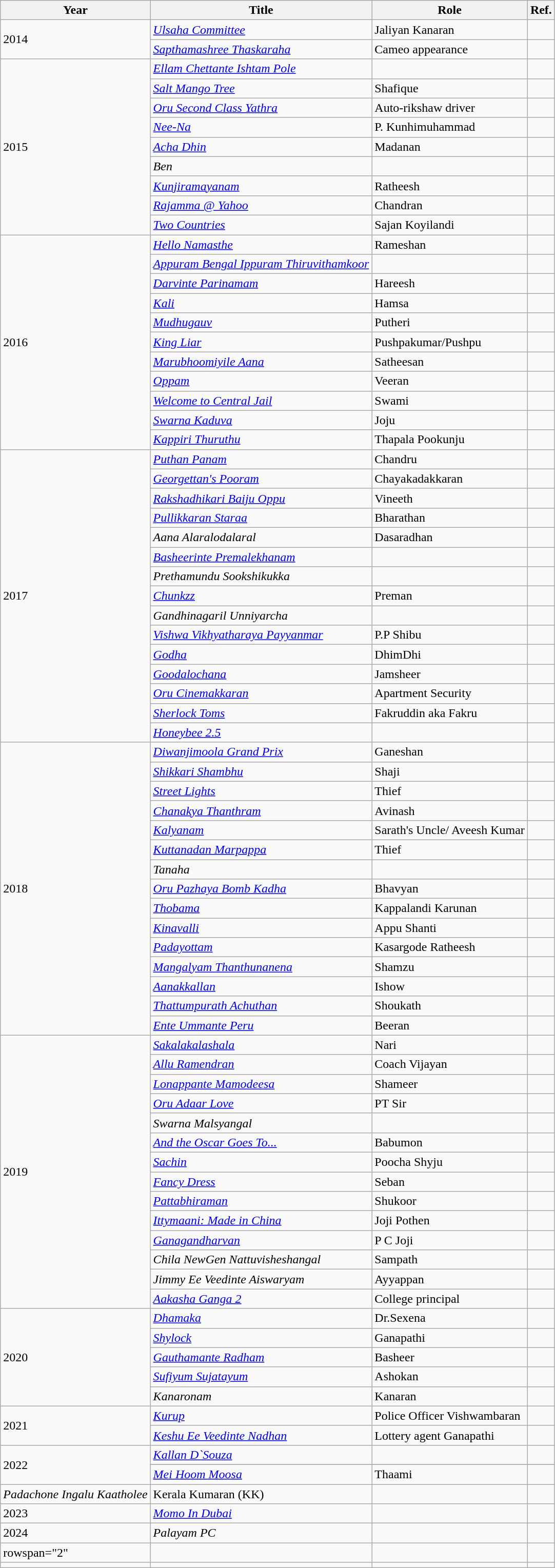<table class="wikitable sortable">
<tr>
<th>Year</th>
<th>Title</th>
<th>Role</th>
<th class="unsortable">Ref.</th>
</tr>
<tr>
<td rowspan="2">2014</td>
<td><em><a href='#'>Ulsaha Committee</a></em></td>
<td>Jaliyan Kanaran</td>
<td></td>
</tr>
<tr>
<td><em><a href='#'>Sapthamashree Thaskaraha</a></em></td>
<td>Cameo appearance</td>
<td></td>
</tr>
<tr>
<td rowspan="9">2015</td>
<td><em><a href='#'>Ellam Chettante Ishtam Pole</a></em></td>
<td></td>
<td></td>
</tr>
<tr>
<td><em><a href='#'>Salt Mango Tree</a></em></td>
<td>Shafique</td>
<td></td>
</tr>
<tr>
<td><em><a href='#'>Oru Second Class Yathra</a></em></td>
<td>Auto-rikshaw driver</td>
<td></td>
</tr>
<tr>
<td><em><a href='#'>Nee-Na</a></em></td>
<td>P. Kunhimuhammad</td>
<td></td>
</tr>
<tr>
<td><em><a href='#'>Acha Dhin</a></em></td>
<td>Madanan</td>
<td></td>
</tr>
<tr>
<td><em>Ben</em></td>
<td></td>
<td></td>
</tr>
<tr>
<td><em><a href='#'>Kunjiramayanam</a></em></td>
<td>Ratheesh</td>
<td></td>
</tr>
<tr>
<td><em><a href='#'>Rajamma @ Yahoo</a></em></td>
<td>Chandran</td>
<td></td>
</tr>
<tr>
<td><em><a href='#'>Two Countries</a></em></td>
<td>Sajan Koyilandi</td>
<td></td>
</tr>
<tr>
<td rowspan="11">2016</td>
<td><em><a href='#'>Hello Namasthe</a></em></td>
<td>Rameshan</td>
<td></td>
</tr>
<tr>
<td><em><a href='#'>Appuram Bengal Ippuram Thiruvithamkoor</a></em></td>
<td></td>
<td></td>
</tr>
<tr>
<td><em><a href='#'>Darvinte Parinamam</a></em></td>
<td>Hareesh</td>
<td></td>
</tr>
<tr>
<td><em><a href='#'>Kali</a></em></td>
<td>Hamsa</td>
<td></td>
</tr>
<tr>
<td><em><a href='#'>Mudhugauv</a></em></td>
<td>Putheri</td>
<td></td>
</tr>
<tr>
<td><em><a href='#'>King Liar</a></em></td>
<td>Pushpakumar/Pushpu</td>
<td></td>
</tr>
<tr>
<td><em><a href='#'>Marubhoomiyile Aana</a></em></td>
<td>Satheesan</td>
<td></td>
</tr>
<tr>
<td><em><a href='#'>Oppam</a></em></td>
<td>Veeran</td>
<td></td>
</tr>
<tr>
<td><em><a href='#'>Welcome to Central Jail</a></em></td>
<td>Swami</td>
<td></td>
</tr>
<tr>
<td><em><a href='#'>Swarna Kaduva</a></em></td>
<td>Joju</td>
<td></td>
</tr>
<tr>
<td><em><a href='#'>Kappiri Thuruthu</a></em></td>
<td>Thapala Pookunju</td>
<td></td>
</tr>
<tr>
<td rowspan="15">2017</td>
<td><em><a href='#'>Puthan Panam</a></em></td>
<td>Chandru</td>
<td></td>
</tr>
<tr>
<td><em><a href='#'>Georgettan's Pooram</a></em></td>
<td>Chayakadakkaran</td>
<td></td>
</tr>
<tr>
<td><em><a href='#'>Rakshadhikari Baiju Oppu</a></em></td>
<td>Vineeth</td>
<td></td>
</tr>
<tr>
<td><em><a href='#'>Pullikkaran Staraa</a></em></td>
<td>Bharathan</td>
<td></td>
</tr>
<tr>
<td><em>Aana Alaralodalaral</em></td>
<td>Dasaradhan</td>
<td></td>
</tr>
<tr>
<td><em><a href='#'>Basheerinte Premalekhanam</a></em></td>
<td></td>
<td></td>
</tr>
<tr>
<td><em>Prethamundu Sookshikukka</em></td>
<td></td>
<td></td>
</tr>
<tr>
<td><em><a href='#'>Chunkzz</a></em></td>
<td>Preman</td>
<td></td>
</tr>
<tr>
<td><em>Gandhinagaril Unniyarcha</em></td>
<td></td>
<td></td>
</tr>
<tr>
<td><em><a href='#'>Vishwa Vikhyatharaya Payyanmar</a></em></td>
<td>P.P Shibu</td>
<td></td>
</tr>
<tr>
<td><em><a href='#'>Godha</a></em></td>
<td>DhimDhi</td>
<td></td>
</tr>
<tr>
<td><em><a href='#'>Goodalochana</a></em></td>
<td>Jamsheer</td>
<td></td>
</tr>
<tr>
<td><em><a href='#'>Oru Cinemakkaran</a></em></td>
<td>Apartment Security</td>
<td></td>
</tr>
<tr>
<td><em><a href='#'>Sherlock Toms</a></em></td>
<td>Fakruddin aka Fakru</td>
<td></td>
</tr>
<tr>
<td><em><a href='#'>Honeybee 2.5</a></em></td>
<td></td>
<td></td>
</tr>
<tr>
<td rowspan=15>2018</td>
<td><em><a href='#'>Diwanjimoola Grand Prix</a></em></td>
<td>Ganeshan</td>
<td></td>
</tr>
<tr>
<td><em><a href='#'>Shikkari Shambhu</a></em></td>
<td>Shaji</td>
<td></td>
</tr>
<tr>
<td><em><a href='#'>Street Lights</a></em></td>
<td>Thief</td>
<td></td>
</tr>
<tr>
<td><em><a href='#'>Chanakya Thanthram</a></em></td>
<td>Avinash</td>
<td></td>
</tr>
<tr>
<td><a href='#'><em>Kalyanam</em></a></td>
<td>Sarath's Uncle/ Aveesh Kumar</td>
<td></td>
</tr>
<tr>
<td><em><a href='#'>Kuttanadan Marpappa</a></em></td>
<td>Thief</td>
<td></td>
</tr>
<tr>
<td><em>Tanaha</em></td>
<td></td>
<td></td>
</tr>
<tr>
<td><em><a href='#'>Oru Pazhaya Bomb Kadha</a></em></td>
<td>Bhavyan</td>
<td></td>
</tr>
<tr>
<td><em><a href='#'>Thobama</a></em></td>
<td>Kappalandi Karunan</td>
<td></td>
</tr>
<tr>
<td><em><a href='#'>Kinavalli</a></em></td>
<td>Appu Shanti</td>
<td></td>
</tr>
<tr>
<td><a href='#'><em>Padayottam</em></a></td>
<td>Kasargode Ratheesh</td>
<td></td>
</tr>
<tr>
<td><em><a href='#'>Mangalyam Thanthunanena</a></em></td>
<td>Shamzu</td>
<td></td>
</tr>
<tr>
<td><em><a href='#'>Aanakkallan</a></em></td>
<td>Ishow</td>
<td></td>
</tr>
<tr>
<td><em><a href='#'>Thattumpurath Achuthan</a></em></td>
<td>Shoukath</td>
<td></td>
</tr>
<tr>
<td><em><a href='#'>Ente Ummante Peru</a></em></td>
<td>Beeran</td>
<td></td>
</tr>
<tr>
<td rowspan="14">2019</td>
<td><em><a href='#'>Sakalakalashala</a></em></td>
<td>Nari</td>
<td></td>
</tr>
<tr>
<td><em><a href='#'>Allu Ramendran</a></em></td>
<td>Coach Vijayan</td>
<td></td>
</tr>
<tr>
<td><em><a href='#'>Lonappante Mamodeesa</a></em></td>
<td>Shameer</td>
<td></td>
</tr>
<tr>
<td><em><a href='#'>Oru Adaar Love</a></em></td>
<td>PT Sir</td>
<td></td>
</tr>
<tr>
<td><em>Swarna Malsyangal</em></td>
<td></td>
<td></td>
</tr>
<tr>
<td><em><a href='#'>And the Oscar Goes To...</a></em></td>
<td>Babumon</td>
<td></td>
</tr>
<tr>
<td><em><a href='#'>Sachin</a></em></td>
<td>Poocha Shyju</td>
<td></td>
</tr>
<tr>
<td><em><a href='#'>Fancy Dress</a></em></td>
<td>Seban</td>
<td></td>
</tr>
<tr>
<td><em><a href='#'>Pattabhiraman</a></em></td>
<td>Shukoor</td>
<td></td>
</tr>
<tr>
<td><em><a href='#'>Ittymaani: Made in China</a></em></td>
<td>Joji Pothen</td>
<td></td>
</tr>
<tr>
<td><em><a href='#'>Ganagandharvan</a></em></td>
<td>P C Joji</td>
<td></td>
</tr>
<tr>
<td><em>Chila NewGen Nattuvisheshangal</em></td>
<td>Sampath</td>
<td></td>
</tr>
<tr>
<td><em>Jimmy Ee Veedinte Aiswaryam</em></td>
<td>Ayyappan</td>
<td></td>
</tr>
<tr>
<td><em><a href='#'>Aakasha Ganga 2</a></em></td>
<td>College principal</td>
<td></td>
</tr>
<tr>
<td rowspan="5">2020</td>
<td><em><a href='#'>Dhamaka</a></em></td>
<td>Dr.Sexena</td>
<td></td>
</tr>
<tr>
<td><em><a href='#'>Shylock</a></em></td>
<td>Ganapathi</td>
<td></td>
</tr>
<tr>
<td><em><a href='#'>Gauthamante Radham</a></em></td>
<td>Basheer</td>
<td></td>
</tr>
<tr>
<td><em><a href='#'>Sufiyum Sujatayum</a></em></td>
<td>Ashokan</td>
<td></td>
</tr>
<tr>
<td><em>Kanaronam</em></td>
<td>Kanaran</td>
<td></td>
</tr>
<tr>
<td rowspan="2">2021</td>
<td><em><a href='#'>Kurup</a></em></td>
<td>Police Officer Vishwambaran</td>
<td></td>
</tr>
<tr>
<td><em><a href='#'>Keshu Ee Veedinte Nadhan</a></em></td>
<td>Lottery agent Ganapathi</td>
<td></td>
</tr>
<tr>
<td Rowspan=3>2022</td>
<td><em><a href='#'>Kallan D`Souza</a></em></td>
<td></td>
<td></td>
</tr>
<tr>
</tr>
<tr>
<td><em><a href='#'>Mei Hoom Moosa</a></em></td>
<td>Thaami</td>
<td></td>
</tr>
<tr>
<td><em>Padachone Ingalu Kaatholee</em></td>
<td>Kerala Kumaran (KK)</td>
<td></td>
</tr>
<tr>
<td>2023</td>
<td><em><a href='#'>Momo In Dubai</a></em></td>
<td></td>
<td></td>
</tr>
<tr>
<td>2024</td>
<td><em>Palayam PC</em></td>
<td></td>
<td></td>
</tr>
<tr>
<td>rowspan="2" </td>
<td></td>
<td></td>
<td></td>
</tr>
<tr>
<td></td>
<td></td>
<td></td>
</tr>
</table>
